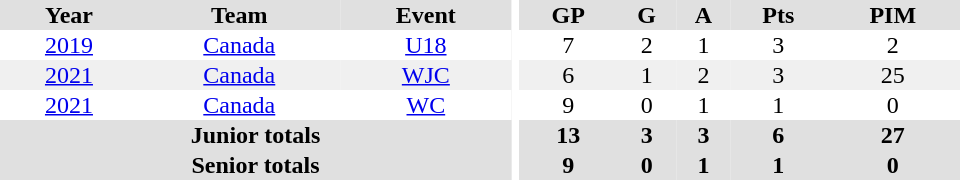<table border="0" cellpadding="1" cellspacing="0" ID="Table3" style="text-align:center; width:40em;">
<tr bgcolor="#e0e0e0">
<th>Year</th>
<th>Team</th>
<th>Event</th>
<th rowspan="102" bgcolor="#ffffff"></th>
<th>GP</th>
<th>G</th>
<th>A</th>
<th>Pts</th>
<th>PIM</th>
</tr>
<tr>
<td><a href='#'>2019</a></td>
<td><a href='#'>Canada</a></td>
<td><a href='#'>U18</a></td>
<td>7</td>
<td>2</td>
<td>1</td>
<td>3</td>
<td>2</td>
</tr>
<tr bgcolor="#f0f0f0">
<td><a href='#'>2021</a></td>
<td><a href='#'>Canada</a></td>
<td><a href='#'>WJC</a></td>
<td>6</td>
<td>1</td>
<td>2</td>
<td>3</td>
<td>25</td>
</tr>
<tr>
<td><a href='#'>2021</a></td>
<td><a href='#'>Canada</a></td>
<td><a href='#'>WC</a></td>
<td>9</td>
<td>0</td>
<td>1</td>
<td>1</td>
<td>0</td>
</tr>
<tr bgcolor="#e0e0e0">
<th colspan="3">Junior totals</th>
<th>13</th>
<th>3</th>
<th>3</th>
<th>6</th>
<th>27</th>
</tr>
<tr bgcolor="#e0e0e0">
<th colspan="3">Senior totals</th>
<th>9</th>
<th>0</th>
<th>1</th>
<th>1</th>
<th>0</th>
</tr>
</table>
